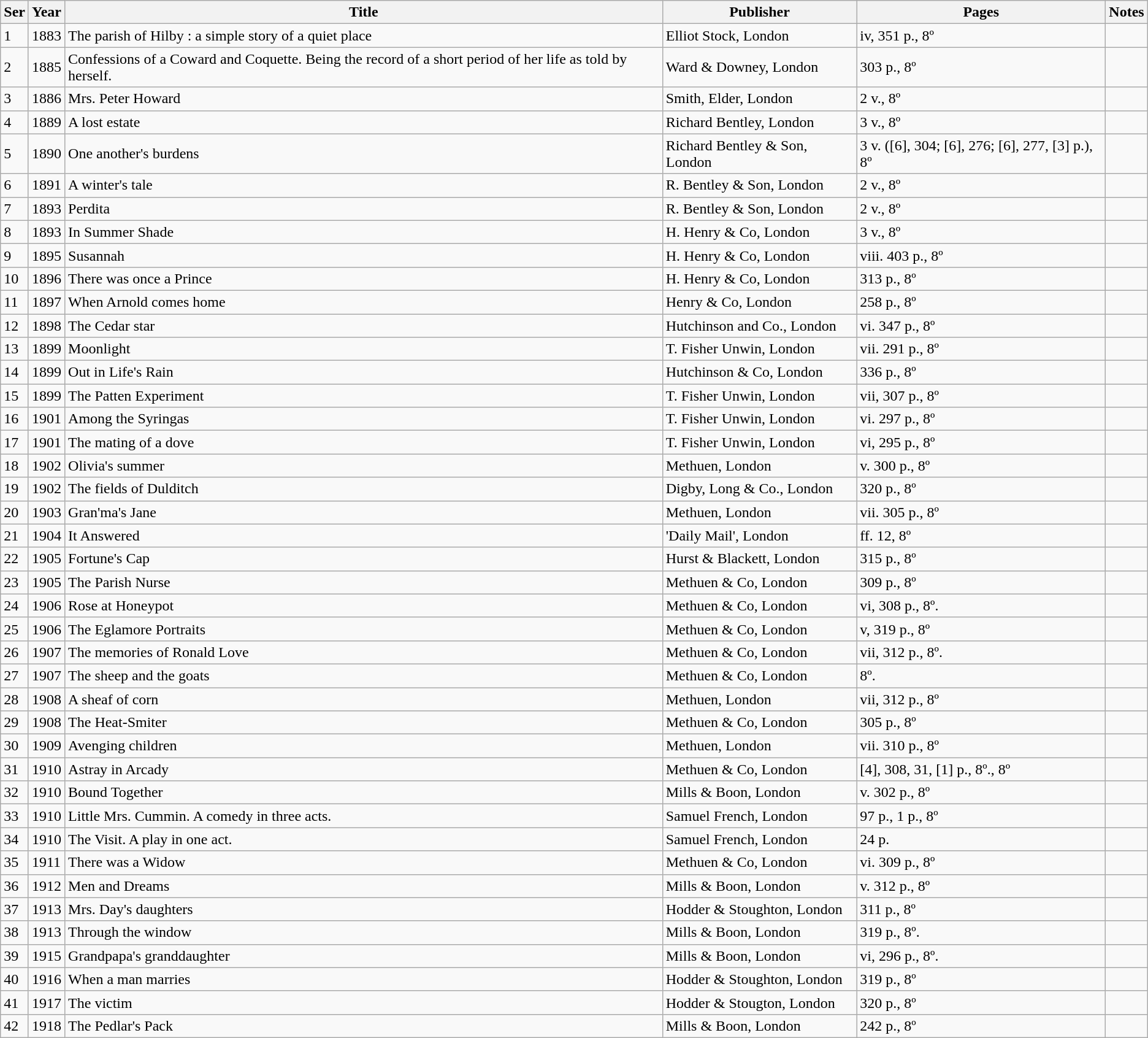<table class="wikitable sortable">
<tr>
<th>Ser</th>
<th>Year</th>
<th>Title</th>
<th>Publisher</th>
<th>Pages</th>
<th>Notes</th>
</tr>
<tr>
<td>1</td>
<td>1883</td>
<td>The parish of Hilby : a simple story of a quiet place</td>
<td>Elliot Stock, London</td>
<td>iv, 351 p., 8º</td>
<td></td>
</tr>
<tr>
<td>2</td>
<td>1885</td>
<td>Confessions of a Coward and Coquette. Being the record of a short period of her life as told by herself.</td>
<td>Ward & Downey, London</td>
<td>303 p., 8º</td>
<td></td>
</tr>
<tr>
<td>3</td>
<td>1886</td>
<td>Mrs. Peter Howard</td>
<td>Smith, Elder, London</td>
<td>2 v., 8º</td>
<td></td>
</tr>
<tr>
<td>4</td>
<td>1889</td>
<td>A lost estate</td>
<td>Richard Bentley, London</td>
<td>3 v., 8º</td>
<td></td>
</tr>
<tr>
<td>5</td>
<td>1890</td>
<td>One another's burdens</td>
<td>Richard Bentley & Son, London</td>
<td>3 v. ([6], 304; [6], 276; [6], 277, [3] p.), 8º</td>
<td></td>
</tr>
<tr>
<td>6</td>
<td>1891</td>
<td>A winter's tale</td>
<td>R. Bentley & Son, London</td>
<td>2 v., 8º</td>
<td></td>
</tr>
<tr>
<td>7</td>
<td>1893</td>
<td>Perdita</td>
<td>R. Bentley & Son, London</td>
<td>2 v., 8º</td>
<td></td>
</tr>
<tr>
<td>8</td>
<td>1893</td>
<td>In Summer Shade</td>
<td>H. Henry & Co, London</td>
<td>3 v., 8º</td>
<td></td>
</tr>
<tr>
<td>9</td>
<td>1895</td>
<td>Susannah</td>
<td>H. Henry & Co, London</td>
<td>viii. 403 p., 8º</td>
<td></td>
</tr>
<tr>
<td>10</td>
<td>1896</td>
<td>There was once a Prince</td>
<td>H. Henry & Co, London</td>
<td>313 p., 8º</td>
<td></td>
</tr>
<tr>
<td>11</td>
<td>1897</td>
<td>When Arnold comes home</td>
<td>Henry & Co, London</td>
<td>258 p., 8º</td>
<td></td>
</tr>
<tr>
<td>12</td>
<td>1898</td>
<td>The Cedar star</td>
<td>Hutchinson and Co., London</td>
<td>vi. 347 p., 8º</td>
<td></td>
</tr>
<tr>
<td>13</td>
<td>1899</td>
<td>Moonlight</td>
<td>T. Fisher Unwin, London</td>
<td>vii. 291 p., 8º</td>
<td></td>
</tr>
<tr>
<td>14</td>
<td>1899</td>
<td>Out in Life's Rain</td>
<td>Hutchinson & Co, London</td>
<td>336 p., 8º</td>
<td></td>
</tr>
<tr>
<td>15</td>
<td>1899</td>
<td>The Patten Experiment</td>
<td>T. Fisher Unwin, London</td>
<td>vii, 307 p., 8º</td>
<td></td>
</tr>
<tr>
<td>16</td>
<td>1901</td>
<td>Among the Syringas</td>
<td>T. Fisher Unwin, London</td>
<td>vi. 297 p., 8º</td>
<td></td>
</tr>
<tr>
<td>17</td>
<td>1901</td>
<td>The mating of a dove</td>
<td>T. Fisher Unwin, London</td>
<td>vi, 295 p., 8º</td>
<td></td>
</tr>
<tr>
<td>18</td>
<td>1902</td>
<td>Olivia's summer</td>
<td>Methuen, London</td>
<td>v. 300 p., 8º</td>
<td></td>
</tr>
<tr>
<td>19</td>
<td>1902</td>
<td>The fields of Dulditch</td>
<td>Digby, Long & Co., London</td>
<td>320 p., 8º</td>
<td></td>
</tr>
<tr>
<td>20</td>
<td>1903</td>
<td>Gran'ma's Jane</td>
<td>Methuen, London</td>
<td>vii. 305 p., 8º</td>
<td></td>
</tr>
<tr>
<td>21</td>
<td>1904</td>
<td>It Answered</td>
<td>'Daily Mail', London</td>
<td>ff. 12, 8º</td>
<td></td>
</tr>
<tr>
<td>22</td>
<td>1905</td>
<td>Fortune's Cap</td>
<td>Hurst & Blackett, London</td>
<td>315 p., 8º</td>
<td></td>
</tr>
<tr>
<td>23</td>
<td>1905</td>
<td>The Parish Nurse</td>
<td>Methuen & Co, London</td>
<td>309 p., 8º</td>
<td></td>
</tr>
<tr>
<td>24</td>
<td>1906</td>
<td>Rose at Honeypot</td>
<td>Methuen & Co, London</td>
<td>vi, 308 p., 8º.</td>
<td></td>
</tr>
<tr>
<td>25</td>
<td>1906</td>
<td>The Eglamore Portraits</td>
<td>Methuen & Co, London</td>
<td>v, 319 p., 8º</td>
<td></td>
</tr>
<tr>
<td>26</td>
<td>1907</td>
<td>The memories of Ronald Love</td>
<td>Methuen & Co, London</td>
<td>vii, 312 p., 8º.</td>
<td></td>
</tr>
<tr>
<td>27</td>
<td>1907</td>
<td>The sheep and the goats</td>
<td>Methuen & Co, London</td>
<td>8º.</td>
<td></td>
</tr>
<tr>
<td>28</td>
<td>1908</td>
<td>A sheaf of corn</td>
<td>Methuen, London</td>
<td>vii, 312 p., 8º</td>
<td></td>
</tr>
<tr>
<td>29</td>
<td>1908</td>
<td>The Heat-Smiter</td>
<td>Methuen & Co, London</td>
<td>305 p., 8º</td>
<td></td>
</tr>
<tr>
<td>30</td>
<td>1909</td>
<td>Avenging children</td>
<td>Methuen, London</td>
<td>vii. 310 p., 8º</td>
<td></td>
</tr>
<tr>
<td>31</td>
<td>1910</td>
<td>Astray in Arcady</td>
<td>Methuen & Co, London</td>
<td>[4], 308, 31, [1] p., 8º., 8º</td>
<td></td>
</tr>
<tr>
<td>32</td>
<td>1910</td>
<td>Bound Together</td>
<td>Mills & Boon, London</td>
<td>v. 302 p., 8º</td>
<td></td>
</tr>
<tr>
<td>33</td>
<td>1910</td>
<td>Little Mrs. Cummin. A comedy in three acts.</td>
<td>Samuel French, London</td>
<td>97 p., 1 p., 8º</td>
<td></td>
</tr>
<tr>
<td>34</td>
<td>1910</td>
<td>The Visit. A play in one act.</td>
<td>Samuel French, London</td>
<td>24 p.</td>
<td></td>
</tr>
<tr>
<td>35</td>
<td>1911</td>
<td>There was a Widow</td>
<td>Methuen & Co, London</td>
<td>vi. 309 p., 8º</td>
<td></td>
</tr>
<tr>
<td>36</td>
<td>1912</td>
<td>Men and Dreams</td>
<td>Mills & Boon, London</td>
<td>v. 312 p., 8º</td>
<td></td>
</tr>
<tr>
<td>37</td>
<td>1913</td>
<td>Mrs. Day's daughters</td>
<td>Hodder & Stoughton, London</td>
<td>311 p., 8º</td>
<td></td>
</tr>
<tr>
<td>38</td>
<td>1913</td>
<td>Through the window</td>
<td>Mills & Boon, London</td>
<td>319 p., 8º.</td>
<td></td>
</tr>
<tr>
<td>39</td>
<td>1915</td>
<td>Grandpapa's granddaughter</td>
<td>Mills & Boon, London</td>
<td>vi, 296 p., 8º.</td>
<td></td>
</tr>
<tr>
<td>40</td>
<td>1916</td>
<td>When a man marries</td>
<td>Hodder & Stoughton, London</td>
<td>319 p., 8º</td>
<td></td>
</tr>
<tr>
<td>41</td>
<td>1917</td>
<td>The victim</td>
<td>Hodder & Stougton, London</td>
<td>320 p., 8º</td>
<td></td>
</tr>
<tr>
<td>42</td>
<td>1918</td>
<td>The Pedlar's Pack</td>
<td>Mills & Boon, London</td>
<td>242 p., 8º</td>
<td></td>
</tr>
</table>
